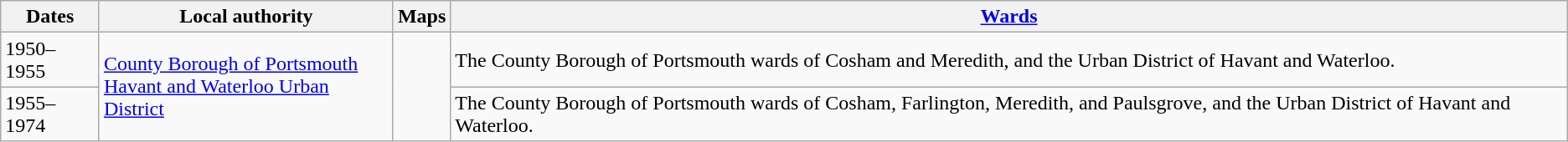<table class=wikitable>
<tr>
<th>Dates</th>
<th>Local authority</th>
<th>Maps</th>
<th><a href='#'>Wards</a></th>
</tr>
<tr>
<td>1950–1955</td>
<td rowspan="2"><a href='#'>County Borough of Portsmouth</a><br><a href='#'>Havant and Waterloo Urban District</a></td>
<td rowspan="2"></td>
<td>The County Borough of Portsmouth wards of Cosham and Meredith, and the Urban District of Havant and Waterloo.</td>
</tr>
<tr>
<td>1955–1974</td>
<td>The County Borough of Portsmouth wards of Cosham, Farlington, Meredith, and Paulsgrove, and the Urban District of Havant and Waterloo.</td>
</tr>
</table>
